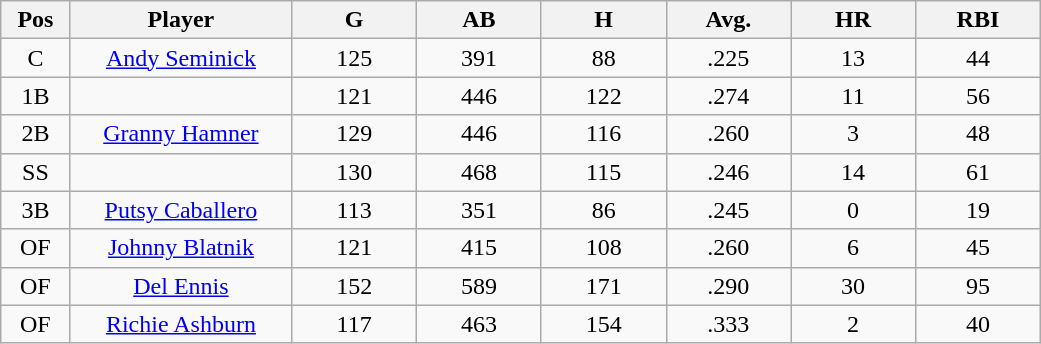<table class="wikitable sortable">
<tr>
<th bgcolor="#DDDDFF" width="5%">Pos</th>
<th bgcolor="#DDDDFF" width="16%">Player</th>
<th bgcolor="#DDDDFF" width="9%">G</th>
<th bgcolor="#DDDDFF" width="9%">AB</th>
<th bgcolor="#DDDDFF" width="9%">H</th>
<th bgcolor="#DDDDFF" width="9%">Avg.</th>
<th bgcolor="#DDDDFF" width="9%">HR</th>
<th bgcolor="#DDDDFF" width="9%">RBI</th>
</tr>
<tr align="center">
<td>C</td>
<td><a href='#'>Andy Seminick</a></td>
<td>125</td>
<td>391</td>
<td>88</td>
<td>.225</td>
<td>13</td>
<td>44</td>
</tr>
<tr align=center>
<td>1B</td>
<td></td>
<td>121</td>
<td>446</td>
<td>122</td>
<td>.274</td>
<td>11</td>
<td>56</td>
</tr>
<tr align="center">
<td>2B</td>
<td><a href='#'>Granny Hamner</a></td>
<td>129</td>
<td>446</td>
<td>116</td>
<td>.260</td>
<td>3</td>
<td>48</td>
</tr>
<tr align=center>
<td>SS</td>
<td></td>
<td>130</td>
<td>468</td>
<td>115</td>
<td>.246</td>
<td>14</td>
<td>61</td>
</tr>
<tr align="center">
<td>3B</td>
<td><a href='#'>Putsy Caballero</a></td>
<td>113</td>
<td>351</td>
<td>86</td>
<td>.245</td>
<td>0</td>
<td>19</td>
</tr>
<tr align=center>
<td>OF</td>
<td><a href='#'>Johnny Blatnik</a></td>
<td>121</td>
<td>415</td>
<td>108</td>
<td>.260</td>
<td>6</td>
<td>45</td>
</tr>
<tr align=center>
<td>OF</td>
<td><a href='#'>Del Ennis</a></td>
<td>152</td>
<td>589</td>
<td>171</td>
<td>.290</td>
<td>30</td>
<td>95</td>
</tr>
<tr align=center>
<td>OF</td>
<td><a href='#'>Richie Ashburn</a></td>
<td>117</td>
<td>463</td>
<td>154</td>
<td>.333</td>
<td>2</td>
<td>40</td>
</tr>
</table>
